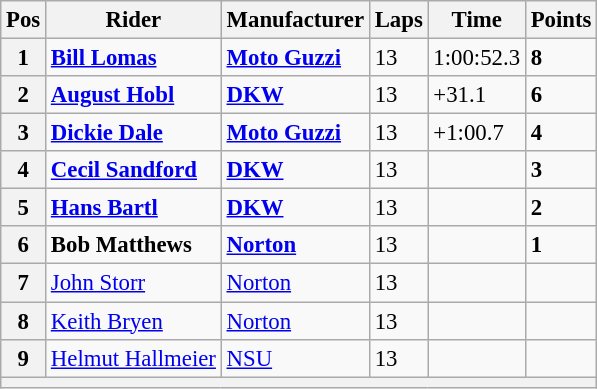<table class="wikitable" style="font-size: 95%;">
<tr>
<th>Pos</th>
<th>Rider</th>
<th>Manufacturer</th>
<th>Laps</th>
<th>Time</th>
<th>Points</th>
</tr>
<tr>
<th>1</th>
<td> <strong><a href='#'>Bill Lomas</a></strong></td>
<td><strong><a href='#'>Moto Guzzi</a></strong></td>
<td>13</td>
<td>1:00:52.3</td>
<td><strong>8</strong></td>
</tr>
<tr>
<th>2</th>
<td> <strong><a href='#'>August Hobl</a></strong></td>
<td><strong><a href='#'>DKW</a></strong></td>
<td>13</td>
<td>+31.1</td>
<td><strong>6</strong></td>
</tr>
<tr>
<th>3</th>
<td> <strong><a href='#'>Dickie Dale</a></strong></td>
<td><strong><a href='#'>Moto Guzzi</a></strong></td>
<td>13</td>
<td>+1:00.7</td>
<td><strong>4</strong></td>
</tr>
<tr>
<th>4</th>
<td> <strong><a href='#'>Cecil Sandford</a></strong></td>
<td><strong><a href='#'>DKW</a></strong></td>
<td>13</td>
<td></td>
<td><strong>3</strong></td>
</tr>
<tr>
<th>5</th>
<td> <strong><a href='#'>Hans Bartl</a></strong></td>
<td><strong><a href='#'>DKW</a></strong></td>
<td>13</td>
<td></td>
<td><strong>2</strong></td>
</tr>
<tr>
<th>6</th>
<td> <strong>Bob Matthews</strong></td>
<td><strong><a href='#'>Norton</a></strong></td>
<td>13</td>
<td></td>
<td><strong>1</strong></td>
</tr>
<tr>
<th>7</th>
<td> <a href='#'>John Storr</a></td>
<td><a href='#'>Norton</a></td>
<td>13</td>
<td></td>
<td></td>
</tr>
<tr>
<th>8</th>
<td> <a href='#'>Keith Bryen</a></td>
<td><a href='#'>Norton</a></td>
<td>13</td>
<td></td>
<td></td>
</tr>
<tr>
<th>9</th>
<td> <a href='#'>Helmut Hallmeier</a></td>
<td><a href='#'>NSU</a></td>
<td>13</td>
<td></td>
<td></td>
</tr>
<tr>
<th colspan=6></th>
</tr>
</table>
